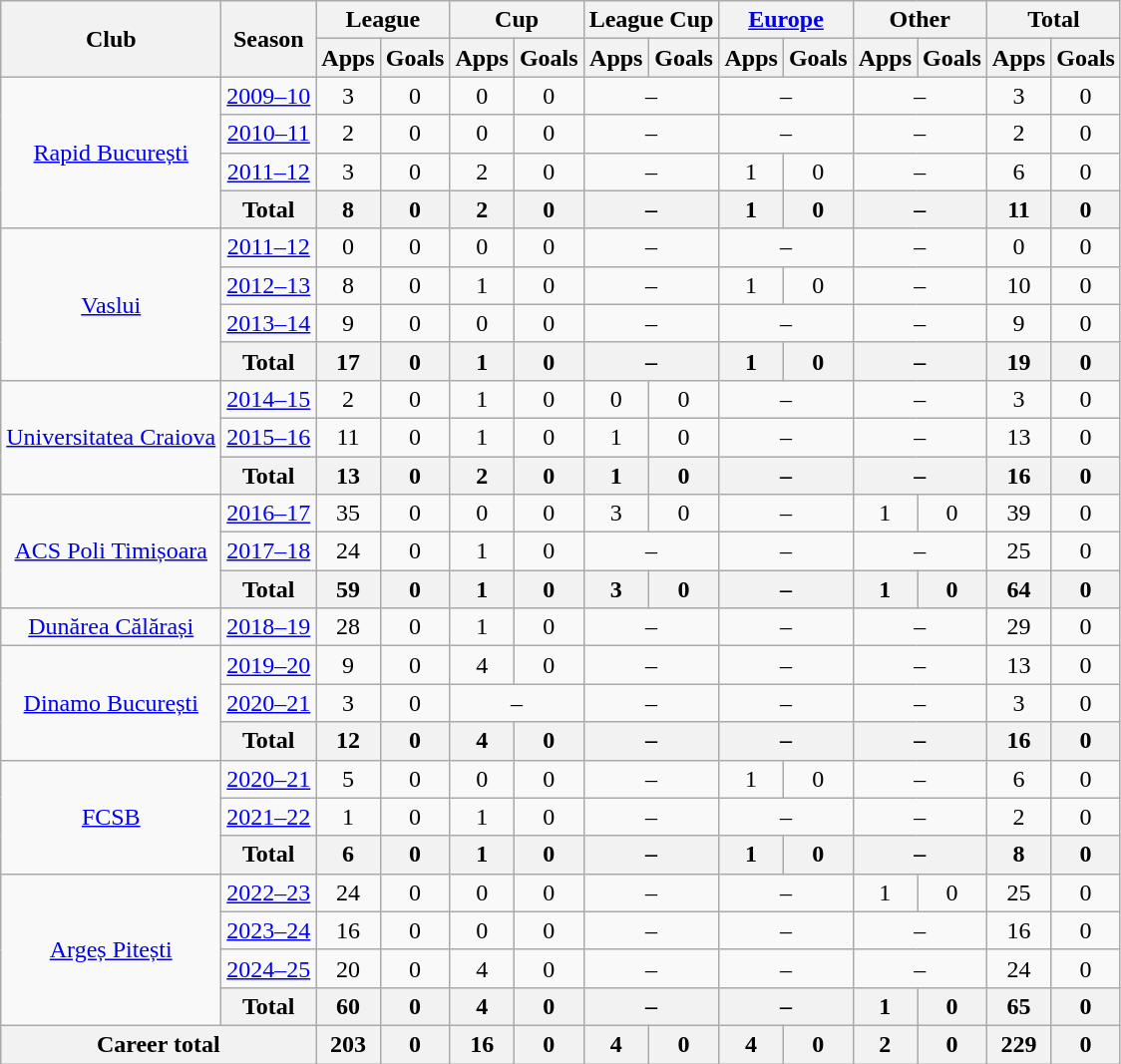<table class="wikitable" style="font-size:100%; text-align: center;">
<tr>
<th rowspan="2">Club</th>
<th rowspan="2">Season</th>
<th colspan="2">League</th>
<th colspan="2">Cup</th>
<th colspan="2">League Cup</th>
<th colspan="2"><a href='#'>Europe</a></th>
<th colspan="2">Other</th>
<th colspan="3">Total</th>
</tr>
<tr>
<th>Apps</th>
<th>Goals</th>
<th>Apps</th>
<th>Goals</th>
<th>Apps</th>
<th>Goals</th>
<th>Apps</th>
<th>Goals</th>
<th>Apps</th>
<th>Goals</th>
<th>Apps</th>
<th>Goals</th>
</tr>
<tr>
<td rowspan="4"><a href='#'>Rapid București</a></td>
<td><a href='#'>2009–10</a></td>
<td>3</td>
<td>0</td>
<td>0</td>
<td>0</td>
<td colspan="2">–</td>
<td colspan="2">–</td>
<td colspan="2">–</td>
<td>3</td>
<td>0</td>
</tr>
<tr>
<td><a href='#'>2010–11</a></td>
<td>2</td>
<td>0</td>
<td>0</td>
<td>0</td>
<td colspan="2">–</td>
<td colspan="2">–</td>
<td colspan="2">–</td>
<td>2</td>
<td>0</td>
</tr>
<tr>
<td><a href='#'>2011–12</a></td>
<td>3</td>
<td>0</td>
<td>2</td>
<td>0</td>
<td colspan="2">–</td>
<td>1</td>
<td>0</td>
<td colspan="2">–</td>
<td>6</td>
<td>0</td>
</tr>
<tr>
<th>Total</th>
<th>8</th>
<th>0</th>
<th>2</th>
<th>0</th>
<th colspan="2">–</th>
<th>1</th>
<th>0</th>
<th colspan="2">–</th>
<th>11</th>
<th>0</th>
</tr>
<tr>
<td rowspan="4"><a href='#'>Vaslui</a></td>
<td><a href='#'>2011–12</a></td>
<td>0</td>
<td>0</td>
<td>0</td>
<td>0</td>
<td colspan="2">–</td>
<td colspan="2">–</td>
<td colspan="2">–</td>
<td>0</td>
<td>0</td>
</tr>
<tr>
<td><a href='#'>2012–13</a></td>
<td>8</td>
<td>0</td>
<td>1</td>
<td>0</td>
<td colspan="2">–</td>
<td>1</td>
<td>0</td>
<td colspan="2">–</td>
<td>10</td>
<td>0</td>
</tr>
<tr>
<td><a href='#'>2013–14</a></td>
<td>9</td>
<td>0</td>
<td>0</td>
<td>0</td>
<td colspan="2">–</td>
<td colspan="2">–</td>
<td colspan="2">–</td>
<td>9</td>
<td>0</td>
</tr>
<tr>
<th>Total</th>
<th>17</th>
<th>0</th>
<th>1</th>
<th>0</th>
<th colspan="2">–</th>
<th>1</th>
<th>0</th>
<th colspan="2">–</th>
<th>19</th>
<th>0</th>
</tr>
<tr>
<td rowspan="3"><a href='#'>Universitatea Craiova</a></td>
<td><a href='#'>2014–15</a></td>
<td>2</td>
<td>0</td>
<td>1</td>
<td>0</td>
<td>0</td>
<td>0</td>
<td colspan="2">–</td>
<td colspan="2">–</td>
<td>3</td>
<td>0</td>
</tr>
<tr>
<td><a href='#'>2015–16</a></td>
<td>11</td>
<td>0</td>
<td>1</td>
<td>0</td>
<td>1</td>
<td>0</td>
<td colspan="2">–</td>
<td colspan="2">–</td>
<td>13</td>
<td>0</td>
</tr>
<tr>
<th>Total</th>
<th>13</th>
<th>0</th>
<th>2</th>
<th>0</th>
<th>1</th>
<th>0</th>
<th colspan="2">–</th>
<th colspan="2">–</th>
<th>16</th>
<th>0</th>
</tr>
<tr>
<td rowspan="3"><a href='#'>ACS Poli Timișoara</a></td>
<td><a href='#'>2016–17</a></td>
<td>35</td>
<td>0</td>
<td>0</td>
<td>0</td>
<td>3</td>
<td>0</td>
<td colspan="2">–</td>
<td>1</td>
<td>0</td>
<td>39</td>
<td>0</td>
</tr>
<tr>
<td><a href='#'>2017–18</a></td>
<td>24</td>
<td>0</td>
<td>1</td>
<td>0</td>
<td colspan="2">–</td>
<td colspan="2">–</td>
<td colspan="2">–</td>
<td>25</td>
<td>0</td>
</tr>
<tr>
<th>Total</th>
<th>59</th>
<th>0</th>
<th>1</th>
<th>0</th>
<th>3</th>
<th>0</th>
<th colspan="2">–</th>
<th>1</th>
<th>0</th>
<th>64</th>
<th>0</th>
</tr>
<tr>
<td rowspan="1"><a href='#'>Dunărea Călărași</a></td>
<td><a href='#'>2018–19</a></td>
<td>28</td>
<td>0</td>
<td>1</td>
<td>0</td>
<td colspan="2">–</td>
<td colspan="2">–</td>
<td colspan="2">–</td>
<td>29</td>
<td>0</td>
</tr>
<tr>
<td rowspan="3"><a href='#'>Dinamo București</a></td>
<td><a href='#'>2019–20</a></td>
<td>9</td>
<td>0</td>
<td>4</td>
<td>0</td>
<td colspan="2">–</td>
<td colspan="2">–</td>
<td colspan="2">–</td>
<td>13</td>
<td>0</td>
</tr>
<tr>
<td><a href='#'>2020–21</a></td>
<td>3</td>
<td>0</td>
<td colspan="2">–</td>
<td colspan="2">–</td>
<td colspan="2">–</td>
<td colspan="2">–</td>
<td>3</td>
<td>0</td>
</tr>
<tr>
<th>Total</th>
<th>12</th>
<th>0</th>
<th>4</th>
<th>0</th>
<th colspan="2">–</th>
<th colspan="2">–</th>
<th colspan="2">–</th>
<th>16</th>
<th>0</th>
</tr>
<tr>
<td rowspan="3"><a href='#'>FCSB</a></td>
<td><a href='#'>2020–21</a></td>
<td>5</td>
<td>0</td>
<td>0</td>
<td>0</td>
<td colspan="2">–</td>
<td>1</td>
<td>0</td>
<td colspan="2">–</td>
<td>6</td>
<td>0</td>
</tr>
<tr>
<td><a href='#'>2021–22</a></td>
<td>1</td>
<td>0</td>
<td>1</td>
<td>0</td>
<td colspan="2">–</td>
<td colspan="2">–</td>
<td colspan="2">–</td>
<td>2</td>
<td>0</td>
</tr>
<tr>
<th>Total</th>
<th>6</th>
<th>0</th>
<th>1</th>
<th>0</th>
<th colspan="2">–</th>
<th>1</th>
<th>0</th>
<th colspan="2">–</th>
<th>8</th>
<th>0</th>
</tr>
<tr>
<td rowspan="4"><a href='#'>Argeș Pitești</a></td>
<td><a href='#'>2022–23</a></td>
<td>24</td>
<td>0</td>
<td>0</td>
<td>0</td>
<td colspan="2">–</td>
<td colspan="2">–</td>
<td>1</td>
<td>0</td>
<td>25</td>
<td>0</td>
</tr>
<tr>
<td><a href='#'>2023–24</a></td>
<td>16</td>
<td>0</td>
<td>0</td>
<td>0</td>
<td colspan="2">–</td>
<td colspan="2">–</td>
<td colspan="2">–</td>
<td>16</td>
<td>0</td>
</tr>
<tr>
<td><a href='#'>2024–25</a></td>
<td>20</td>
<td>0</td>
<td>4</td>
<td>0</td>
<td colspan="2">–</td>
<td colspan="2">–</td>
<td colspan="2">–</td>
<td>24</td>
<td>0</td>
</tr>
<tr>
<th>Total</th>
<th>60</th>
<th>0</th>
<th>4</th>
<th>0</th>
<th colspan="2">–</th>
<th colspan="2">–</th>
<th>1</th>
<th>0</th>
<th>65</th>
<th>0</th>
</tr>
<tr>
<th colspan="2">Career total</th>
<th>203</th>
<th>0</th>
<th>16</th>
<th>0</th>
<th>4</th>
<th>0</th>
<th>4</th>
<th>0</th>
<th>2</th>
<th>0</th>
<th>229</th>
<th>0</th>
</tr>
</table>
